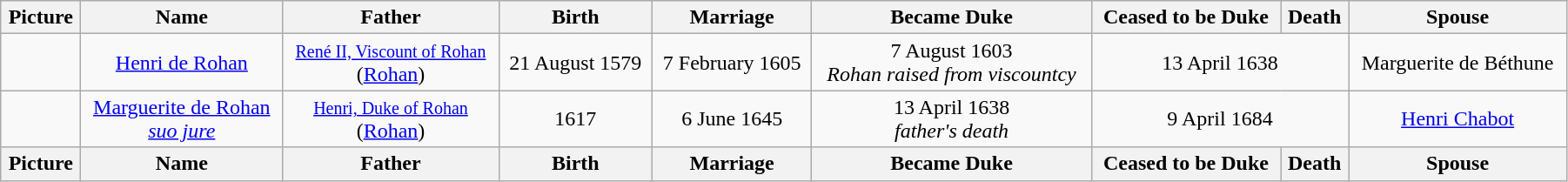<table width=95% class="wikitable">
<tr>
<th>Picture</th>
<th>Name</th>
<th>Father</th>
<th>Birth</th>
<th>Marriage</th>
<th>Became Duke</th>
<th>Ceased to be Duke</th>
<th>Death</th>
<th>Spouse</th>
</tr>
<tr>
<td align="center"></td>
<td align="center"><a href='#'>Henri de Rohan</a></td>
<td align="center"><small><a href='#'>René II, Viscount of Rohan</a></small><br> (<a href='#'>Rohan</a>)</td>
<td align="center">21 August 1579</td>
<td align="center">7 February 1605</td>
<td align="center">7 August 1603<br><em>Rohan raised from viscountcy</em></td>
<td align="center" colspan="2">13 April 1638</td>
<td align="center">Marguerite de Béthune</td>
</tr>
<tr>
<td align="center"></td>
<td align="center"><a href='#'>Marguerite de Rohan</a><br><em><a href='#'>suo jure</a></em></td>
<td align="center"><small><a href='#'>Henri, Duke of Rohan</a></small><br> (<a href='#'>Rohan</a>)</td>
<td align="center">1617</td>
<td align="center">6 June 1645</td>
<td align="center">13 April 1638<br><em>father's death</em></td>
<td align="center" colspan="2">9 April 1684</td>
<td align="center"><a href='#'>Henri Chabot</a></td>
</tr>
<tr>
<th>Picture</th>
<th>Name</th>
<th>Father</th>
<th>Birth</th>
<th>Marriage</th>
<th>Became Duke</th>
<th>Ceased to be Duke</th>
<th>Death</th>
<th>Spouse</th>
</tr>
</table>
